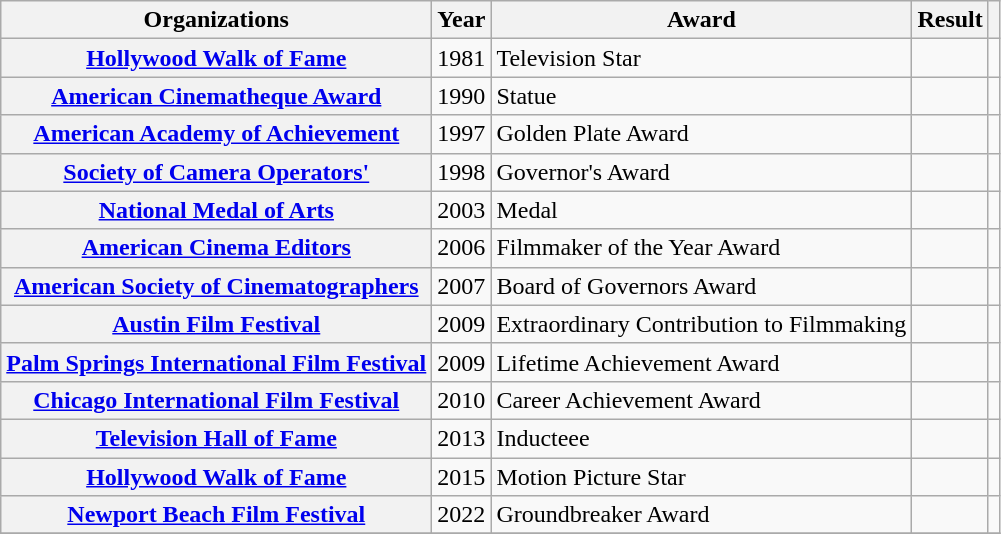<table class= "wikitable plainrowheaders sortable">
<tr>
<th>Organizations</th>
<th scope="col">Year</th>
<th scope="col">Award</th>
<th scope="col">Result</th>
<th scope="col" class="unsortable"></th>
</tr>
<tr>
<th scope="row" rowspan="1"><a href='#'>Hollywood Walk of Fame</a></th>
<td style="text-align:center;">1981</td>
<td>Television Star</td>
<td></td>
<td style="text-align:center;"></td>
</tr>
<tr>
<th scope="row" rowspan="1"><a href='#'>American Cinematheque Award</a></th>
<td style="text-align:center;">1990</td>
<td>Statue</td>
<td></td>
<td style="text-align:center;"></td>
</tr>
<tr>
<th scope="row" rowspan="1"><a href='#'>American Academy of Achievement</a></th>
<td style="text-align:center;">1997</td>
<td>Golden Plate Award</td>
<td></td>
<td style="text-align:center;"></td>
</tr>
<tr>
<th scope="row" rowspan="1"><a href='#'>Society of Camera Operators'</a></th>
<td style="text-align:center;">1998</td>
<td>Governor's Award</td>
<td></td>
<td style="text-align:center;"></td>
</tr>
<tr>
<th scope="row" rowspan="1"><a href='#'>National Medal of Arts</a></th>
<td style="text-align:center;">2003</td>
<td>Medal</td>
<td></td>
<td style="text-align:center;"></td>
</tr>
<tr>
<th scope="row" rowspan="1"><a href='#'>American Cinema Editors</a></th>
<td style="text-align:center;">2006</td>
<td>Filmmaker of the Year Award</td>
<td></td>
<td style="text-align:center;"></td>
</tr>
<tr>
<th scope="row" rowspan="1"><a href='#'>American Society of Cinematographers</a></th>
<td style="text-align:center;", rowspan="1">2007</td>
<td>Board of Governors Award</td>
<td></td>
<td style="text-align:center;"></td>
</tr>
<tr>
<th rowspan="1" scope="row"><a href='#'>Austin Film Festival</a></th>
<td style="text-align:center;">2009</td>
<td>Extraordinary Contribution to Filmmaking</td>
<td></td>
<td style="text-align:center;"></td>
</tr>
<tr>
<th rowspan="1" scope="row"><a href='#'>Palm Springs International Film Festival</a></th>
<td style="text-align:center;">2009</td>
<td>Lifetime Achievement Award</td>
<td></td>
<td style="text-align:center;"></td>
</tr>
<tr>
<th rowspan="1" scope="row"><a href='#'>Chicago International Film Festival</a></th>
<td style="text-align:center;">2010</td>
<td>Career Achievement Award</td>
<td></td>
<td style="text-align:center;"></td>
</tr>
<tr>
<th scope="row" rowspan="1"><a href='#'>Television Hall of Fame</a></th>
<td style="text-align:center;">2013</td>
<td>Inducteee</td>
<td></td>
<td style="text-align:center;"></td>
</tr>
<tr>
<th scope="row" rowspan="1"><a href='#'>Hollywood Walk of Fame</a></th>
<td style="text-align:center;">2015</td>
<td>Motion Picture Star</td>
<td></td>
<td style="text-align:center;"></td>
</tr>
<tr>
<th rowspan="1" scope="row"><a href='#'>Newport Beach Film Festival</a></th>
<td style="text-align:center;">2022</td>
<td>Groundbreaker Award</td>
<td></td>
<td style="text-align:center;"></td>
</tr>
<tr>
</tr>
</table>
